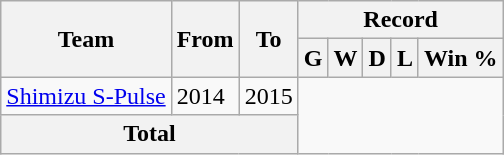<table class="wikitable" style="text-align: center">
<tr>
<th rowspan="2">Team</th>
<th rowspan="2">From</th>
<th rowspan="2">To</th>
<th colspan="5">Record</th>
</tr>
<tr>
<th>G</th>
<th>W</th>
<th>D</th>
<th>L</th>
<th>Win %</th>
</tr>
<tr>
<td align="left"><a href='#'>Shimizu S-Pulse</a></td>
<td align="left">2014</td>
<td align="left">2015<br></td>
</tr>
<tr>
<th colspan="3">Total<br></th>
</tr>
</table>
